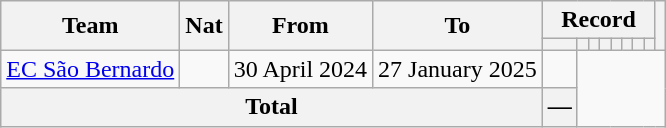<table class="wikitable" style="text-align: center">
<tr>
<th rowspan="2">Team</th>
<th rowspan="2">Nat</th>
<th rowspan="2">From</th>
<th rowspan="2">To</th>
<th colspan="8">Record</th>
<th rowspan=2></th>
</tr>
<tr>
<th></th>
<th></th>
<th></th>
<th></th>
<th></th>
<th></th>
<th></th>
<th></th>
</tr>
<tr>
<td align=left><a href='#'>EC São Bernardo</a></td>
<td></td>
<td align=left>30 April 2024</td>
<td align=left>27 January 2025<br></td>
<td></td>
</tr>
<tr>
<th colspan="4">Total<br></th>
<th>—</th>
</tr>
</table>
